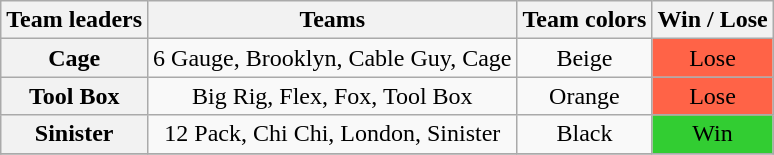<table class="wikitable" style="text-align:center">
<tr>
<th>Team leaders</th>
<th>Teams</th>
<th>Team colors</th>
<th>Win / Lose</th>
</tr>
<tr>
<th>Cage</th>
<td>6 Gauge, Brooklyn, Cable Guy, Cage</td>
<td>Beige</td>
<td bgcolor="tomato">Lose</td>
</tr>
<tr>
<th>Tool Box</th>
<td>Big Rig, Flex, Fox, Tool Box</td>
<td>Orange</td>
<td bgcolor="tomato">Lose</td>
</tr>
<tr>
<th>Sinister</th>
<td>12 Pack, Chi Chi, London, Sinister</td>
<td>Black</td>
<td bgcolor="limegreen">Win</td>
</tr>
<tr>
</tr>
</table>
